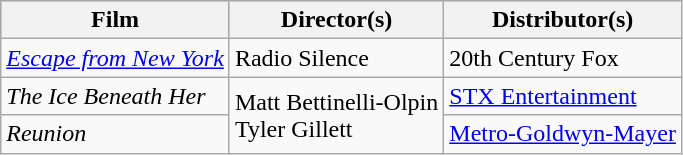<table class="wikitable">
<tr style="background:#b0c4de; text-align:center;">
<th>Film</th>
<th>Director(s)</th>
<th>Distributor(s)</th>
</tr>
<tr>
<td><em><a href='#'>Escape from New York</a></em></td>
<td>Radio Silence</td>
<td>20th Century Fox</td>
</tr>
<tr>
<td><em>The Ice Beneath Her</em></td>
<td rowspan="2">Matt Bettinelli-Olpin<br>Tyler Gillett</td>
<td><a href='#'>STX Entertainment</a></td>
</tr>
<tr>
<td><em>Reunion</em></td>
<td><a href='#'>Metro-Goldwyn-Mayer</a></td>
</tr>
</table>
